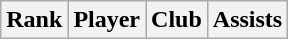<table class="wikitable" style="text-align:center">
<tr>
<th>Rank</th>
<th>Player</th>
<th>Club</th>
<th>Assists</th>
</tr>
</table>
